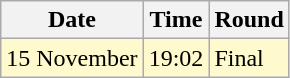<table class="wikitable">
<tr>
<th>Date</th>
<th>Time</th>
<th>Round</th>
</tr>
<tr bgcolor="lemonchiffon">
<td>15 November</td>
<td>19:02</td>
<td>Final</td>
</tr>
</table>
